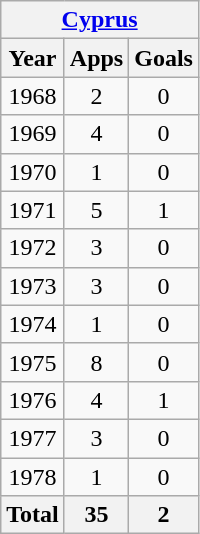<table class="wikitable" style="text-align:center">
<tr>
<th colspan=3><a href='#'>Cyprus</a></th>
</tr>
<tr>
<th>Year</th>
<th>Apps</th>
<th>Goals</th>
</tr>
<tr>
<td>1968</td>
<td>2</td>
<td>0</td>
</tr>
<tr>
<td>1969</td>
<td>4</td>
<td>0</td>
</tr>
<tr>
<td>1970</td>
<td>1</td>
<td>0</td>
</tr>
<tr>
<td>1971</td>
<td>5</td>
<td>1</td>
</tr>
<tr>
<td>1972</td>
<td>3</td>
<td>0</td>
</tr>
<tr>
<td>1973</td>
<td>3</td>
<td>0</td>
</tr>
<tr>
<td>1974</td>
<td>1</td>
<td>0</td>
</tr>
<tr>
<td>1975</td>
<td>8</td>
<td>0</td>
</tr>
<tr>
<td>1976</td>
<td>4</td>
<td>1</td>
</tr>
<tr>
<td>1977</td>
<td>3</td>
<td>0</td>
</tr>
<tr>
<td>1978</td>
<td>1</td>
<td>0</td>
</tr>
<tr>
<th>Total</th>
<th>35</th>
<th>2</th>
</tr>
</table>
